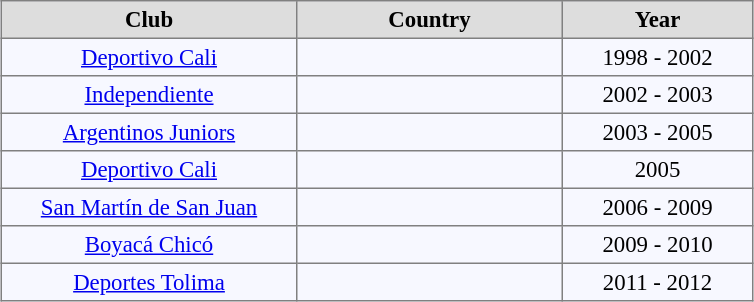<table align="center" bgcolor="#f7f8ff" cellpadding="3" cellspacing="0" border="1" style="font-size: 95%; border: gray solid 1px; border-collapse: collapse;">
<tr align=center bgcolor=#DDDDDD style="color:black;">
<th width="190">Club</th>
<th width="170">Country</th>
<th width="120">Year</th>
</tr>
<tr align=center>
<td><a href='#'>Deportivo Cali</a></td>
<td></td>
<td>1998 - 2002</td>
</tr>
<tr align=center>
<td><a href='#'>Independiente</a></td>
<td></td>
<td>2002 - 2003</td>
</tr>
<tr align=center>
<td><a href='#'>Argentinos Juniors</a></td>
<td></td>
<td>2003 - 2005</td>
</tr>
<tr align=center>
<td><a href='#'>Deportivo Cali</a></td>
<td></td>
<td>2005</td>
</tr>
<tr align=center>
<td><a href='#'>San Martín de San Juan</a></td>
<td></td>
<td>2006 - 2009</td>
</tr>
<tr align=center>
<td><a href='#'>Boyacá Chicó</a></td>
<td></td>
<td>2009 - 2010</td>
</tr>
<tr align=center>
<td><a href='#'>Deportes Tolima</a></td>
<td></td>
<td>2011 - 2012</td>
</tr>
</table>
